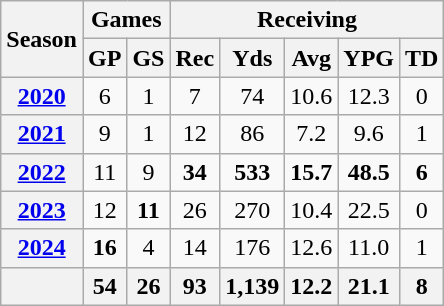<table class="wikitable" style="text-align:center;">
<tr>
<th rowspan="2">Season</th>
<th colspan="2">Games</th>
<th colspan="5">Receiving</th>
</tr>
<tr>
<th>GP</th>
<th>GS</th>
<th>Rec</th>
<th>Yds</th>
<th>Avg</th>
<th>YPG</th>
<th>TD</th>
</tr>
<tr>
<th><a href='#'>2020</a></th>
<td>6</td>
<td>1</td>
<td>7</td>
<td>74</td>
<td>10.6</td>
<td>12.3</td>
<td>0</td>
</tr>
<tr>
<th><a href='#'>2021</a></th>
<td>9</td>
<td>1</td>
<td>12</td>
<td>86</td>
<td>7.2</td>
<td>9.6</td>
<td>1</td>
</tr>
<tr>
<th><a href='#'>2022</a></th>
<td>11</td>
<td>9</td>
<td><strong>34</strong></td>
<td><strong>533</strong></td>
<td><strong>15.7</strong></td>
<td><strong>48.5</strong></td>
<td><strong>6</strong></td>
</tr>
<tr>
<th><a href='#'>2023</a></th>
<td>12</td>
<td><strong>11</strong></td>
<td>26</td>
<td>270</td>
<td>10.4</td>
<td>22.5</td>
<td>0</td>
</tr>
<tr>
<th><a href='#'>2024</a></th>
<td><strong>16</strong></td>
<td>4</td>
<td>14</td>
<td>176</td>
<td>12.6</td>
<td>11.0</td>
<td>1</td>
</tr>
<tr>
<th></th>
<th>54</th>
<th>26</th>
<th>93</th>
<th>1,139</th>
<th>12.2</th>
<th>21.1</th>
<th>8</th>
</tr>
</table>
